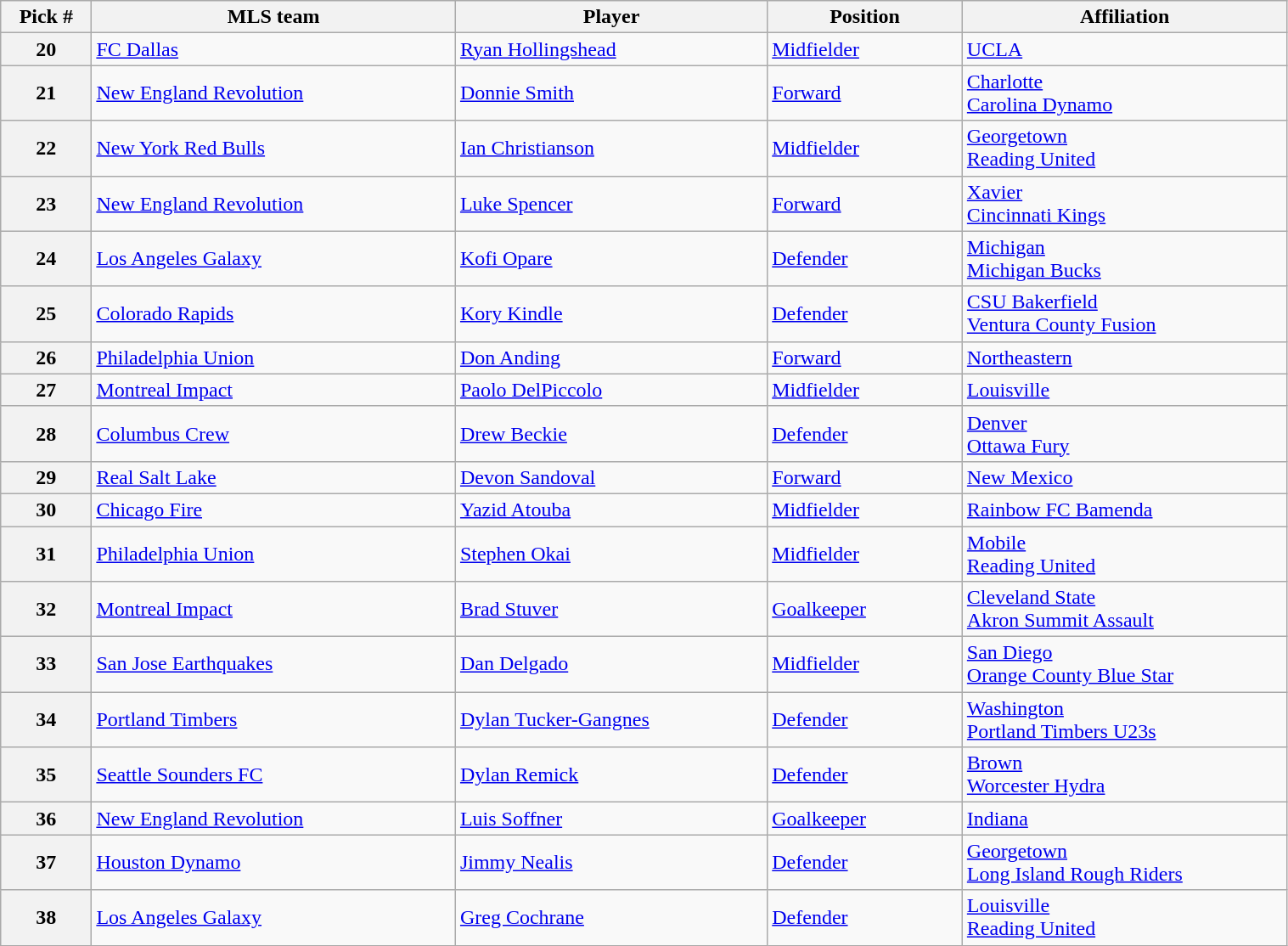<table class="wikitable sortable" style="width:80%">
<tr>
<th width=7%>Pick #</th>
<th width=28%>MLS team</th>
<th width=24%>Player</th>
<th width=15%>Position</th>
<th width=25%>Affiliation</th>
</tr>
<tr>
<th>20</th>
<td><a href='#'>FC Dallas</a></td>
<td> <a href='#'>Ryan Hollingshead</a></td>
<td><a href='#'>Midfielder</a></td>
<td><a href='#'>UCLA</a></td>
</tr>
<tr>
<th>21</th>
<td><a href='#'>New England Revolution</a></td>
<td> <a href='#'>Donnie Smith</a></td>
<td><a href='#'>Forward</a></td>
<td><a href='#'>Charlotte</a><br><a href='#'>Carolina Dynamo</a></td>
</tr>
<tr>
<th>22</th>
<td><a href='#'>New York Red Bulls</a></td>
<td> <a href='#'>Ian Christianson</a></td>
<td><a href='#'>Midfielder</a></td>
<td><a href='#'>Georgetown</a><br><a href='#'>Reading United</a></td>
</tr>
<tr>
<th>23</th>
<td><a href='#'>New England Revolution</a></td>
<td> <a href='#'>Luke Spencer</a></td>
<td><a href='#'>Forward</a></td>
<td><a href='#'>Xavier</a><br><a href='#'>Cincinnati Kings</a></td>
</tr>
<tr>
<th>24</th>
<td><a href='#'>Los Angeles Galaxy</a></td>
<td> <a href='#'>Kofi Opare</a></td>
<td><a href='#'>Defender</a></td>
<td><a href='#'>Michigan</a><br><a href='#'>Michigan Bucks</a><br></td>
</tr>
<tr>
<th>25</th>
<td><a href='#'>Colorado Rapids</a></td>
<td> <a href='#'>Kory Kindle</a></td>
<td><a href='#'>Defender</a></td>
<td><a href='#'>CSU Bakerfield</a><br><a href='#'>Ventura County Fusion</a></td>
</tr>
<tr>
<th>26</th>
<td><a href='#'>Philadelphia Union</a></td>
<td> <a href='#'>Don Anding</a></td>
<td><a href='#'>Forward</a></td>
<td><a href='#'>Northeastern</a></td>
</tr>
<tr>
<th>27</th>
<td><a href='#'>Montreal Impact</a></td>
<td> <a href='#'>Paolo DelPiccolo</a></td>
<td><a href='#'>Midfielder</a></td>
<td><a href='#'>Louisville</a></td>
</tr>
<tr>
<th>28</th>
<td><a href='#'>Columbus Crew</a></td>
<td>  <a href='#'>Drew Beckie</a></td>
<td><a href='#'>Defender</a></td>
<td><a href='#'>Denver</a><br><a href='#'>Ottawa Fury</a></td>
</tr>
<tr>
<th>29</th>
<td><a href='#'>Real Salt Lake</a></td>
<td> <a href='#'>Devon Sandoval</a></td>
<td><a href='#'>Forward</a></td>
<td><a href='#'>New Mexico</a></td>
</tr>
<tr>
<th>30</th>
<td><a href='#'>Chicago Fire</a></td>
<td> <a href='#'>Yazid Atouba</a></td>
<td><a href='#'>Midfielder</a></td>
<td><a href='#'>Rainbow FC Bamenda</a></td>
</tr>
<tr>
<th>31</th>
<td><a href='#'>Philadelphia Union</a></td>
<td> <a href='#'>Stephen Okai</a></td>
<td><a href='#'>Midfielder</a></td>
<td><a href='#'>Mobile</a><br><a href='#'>Reading United</a></td>
</tr>
<tr>
<th>32</th>
<td><a href='#'>Montreal Impact</a></td>
<td> <a href='#'>Brad Stuver</a></td>
<td><a href='#'>Goalkeeper</a></td>
<td><a href='#'>Cleveland State</a><br><a href='#'>Akron Summit Assault</a></td>
</tr>
<tr>
<th>33</th>
<td><a href='#'>San Jose Earthquakes</a></td>
<td> <a href='#'>Dan Delgado</a></td>
<td><a href='#'>Midfielder</a></td>
<td><a href='#'>San Diego</a><br><a href='#'>Orange County Blue Star</a></td>
</tr>
<tr>
<th>34</th>
<td><a href='#'>Portland Timbers</a></td>
<td> <a href='#'>Dylan Tucker-Gangnes</a></td>
<td><a href='#'>Defender</a></td>
<td><a href='#'>Washington</a><br><a href='#'>Portland Timbers U23s</a></td>
</tr>
<tr>
<th>35</th>
<td><a href='#'>Seattle Sounders FC</a></td>
<td> <a href='#'>Dylan Remick</a></td>
<td><a href='#'>Defender</a></td>
<td><a href='#'>Brown</a><br><a href='#'>Worcester Hydra</a></td>
</tr>
<tr>
<th>36</th>
<td><a href='#'>New England Revolution</a></td>
<td> <a href='#'>Luis Soffner</a></td>
<td><a href='#'>Goalkeeper</a></td>
<td><a href='#'>Indiana</a></td>
</tr>
<tr>
<th>37</th>
<td><a href='#'>Houston Dynamo</a></td>
<td> <a href='#'>Jimmy Nealis</a></td>
<td><a href='#'>Defender</a></td>
<td><a href='#'>Georgetown</a><br><a href='#'>Long Island Rough Riders</a></td>
</tr>
<tr>
<th>38</th>
<td><a href='#'>Los Angeles Galaxy</a></td>
<td> <a href='#'>Greg Cochrane</a></td>
<td><a href='#'>Defender</a></td>
<td><a href='#'>Louisville</a><br><a href='#'>Reading United</a></td>
</tr>
</table>
